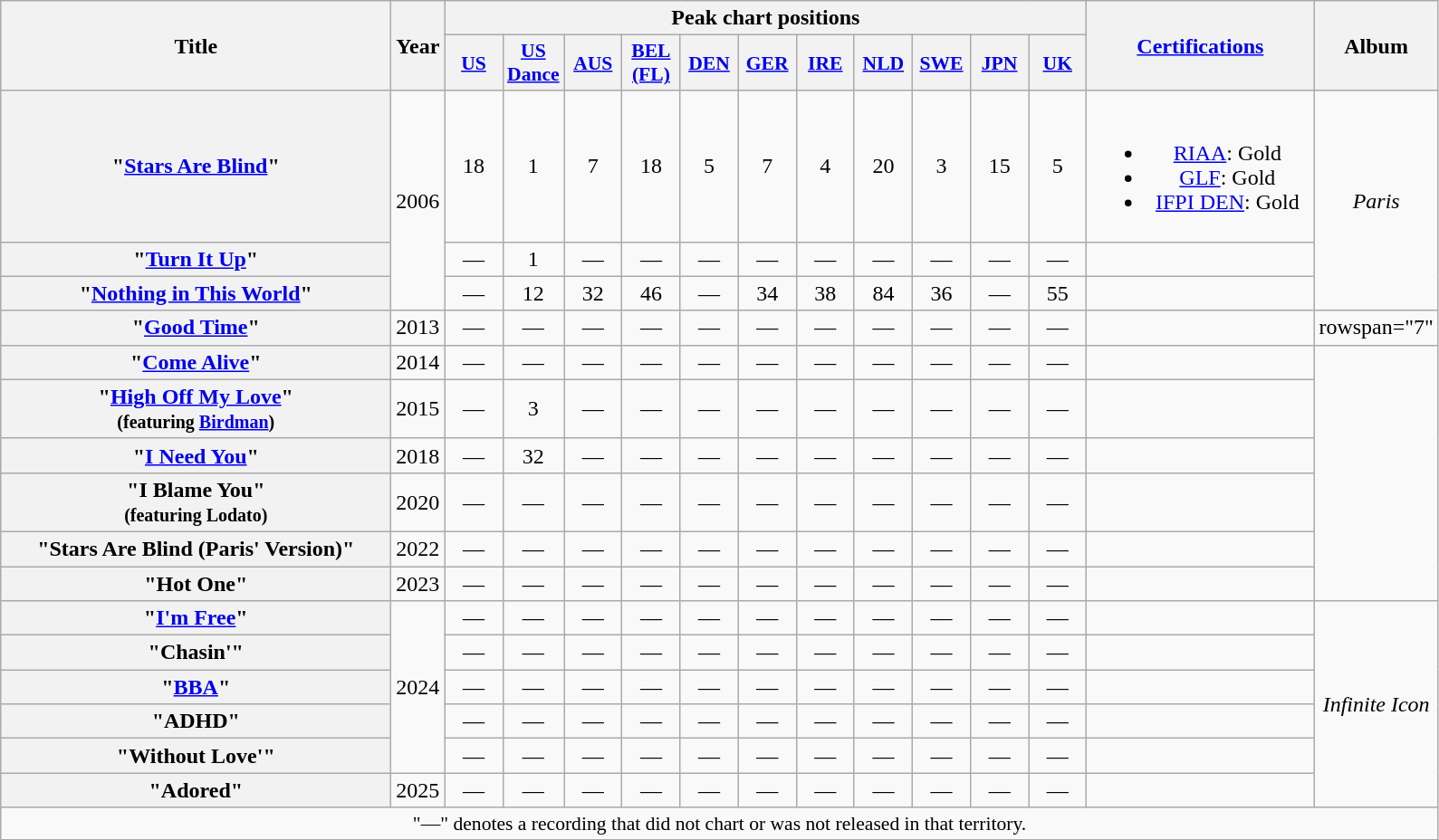<table class="wikitable plainrowheaders" style="text-align:center;">
<tr>
<th scope="col" rowspan="2" style="width:17.5em;">Title</th>
<th scope="col" rowspan="2">Year</th>
<th scope="col" colspan="11">Peak chart positions</th>
<th scope="col" rowspan="2" style="width:10em;"><a href='#'>Certifications</a></th>
<th scope="col" rowspan="2">Album</th>
</tr>
<tr>
<th scope="col" style="width:2.5em; font-size:90%;"><a href='#'>US</a><br></th>
<th scope="col" style="width:2.5em; font-size:90%;"><a href='#'>US<br>Dance</a><br></th>
<th scope="col" style="width:2.5em; font-size:90%;"><a href='#'>AUS</a><br></th>
<th scope="col" style="width:2.5em; font-size:90%;"><a href='#'>BEL<br>(FL)</a><br></th>
<th scope="col" style="width:2.5em; font-size:90%;"><a href='#'>DEN</a><br></th>
<th scope="col" style="width:2.5em; font-size:90%;"><a href='#'>GER</a><br></th>
<th scope="col" style="width:2.5em; font-size:90%;"><a href='#'>IRE</a><br></th>
<th scope="col" style="width:2.5em; font-size:90%;"><a href='#'>NLD</a><br></th>
<th scope="col" style="width:2.5em; font-size:90%;"><a href='#'>SWE</a><br></th>
<th scope="col" style="width:2.5em; font-size:90%;"><a href='#'>JPN</a><br></th>
<th scope="col" style="width:2.5em; font-size:90%;"><a href='#'>UK</a><br></th>
</tr>
<tr>
<th scope="row">"<a href='#'>Stars Are Blind</a>"</th>
<td rowspan="3">2006</td>
<td>18</td>
<td>1</td>
<td>7</td>
<td>18</td>
<td>5</td>
<td>7</td>
<td>4</td>
<td>20</td>
<td>3</td>
<td>15</td>
<td>5</td>
<td><br><ul><li><a href='#'>RIAA</a>: Gold</li><li><a href='#'>GLF</a>: Gold</li><li><a href='#'>IFPI DEN</a>: Gold</li></ul></td>
<td rowspan="3"><em>Paris</em></td>
</tr>
<tr>
<th scope="row">"<a href='#'>Turn It Up</a>"</th>
<td>—</td>
<td>1</td>
<td>—</td>
<td>—</td>
<td>—</td>
<td>—</td>
<td>—</td>
<td>—</td>
<td>—</td>
<td>—</td>
<td>—</td>
</tr>
<tr>
<th scope="row">"<a href='#'>Nothing in This World</a>"</th>
<td>—</td>
<td>12</td>
<td>32</td>
<td>46</td>
<td>—</td>
<td>34</td>
<td>38</td>
<td>84</td>
<td>36</td>
<td>—</td>
<td>55</td>
<td></td>
</tr>
<tr>
<th scope="row">"<a href='#'>Good Time</a>"<br></th>
<td>2013</td>
<td>—</td>
<td>—</td>
<td>—</td>
<td>—</td>
<td>—</td>
<td>—</td>
<td>—</td>
<td>—</td>
<td>—</td>
<td>—</td>
<td>—</td>
<td></td>
<td>rowspan="7" </td>
</tr>
<tr>
<th scope="row">"<a href='#'>Come Alive</a>"</th>
<td>2014</td>
<td>—</td>
<td>—</td>
<td>—</td>
<td>—</td>
<td>—</td>
<td>—</td>
<td>—</td>
<td>—</td>
<td>—</td>
<td>—</td>
<td>—</td>
<td></td>
</tr>
<tr>
<th scope="row">"<a href='#'>High Off My Love</a>"<br><small>(featuring <a href='#'>Birdman</a>)</small></th>
<td>2015</td>
<td>—</td>
<td>3</td>
<td>—</td>
<td>—</td>
<td>—</td>
<td>—</td>
<td>—</td>
<td>—</td>
<td>—</td>
<td>—</td>
<td>—</td>
<td></td>
</tr>
<tr>
<th scope="row">"<a href='#'>I Need You</a>"</th>
<td>2018</td>
<td>—</td>
<td>32</td>
<td>—</td>
<td>—</td>
<td>—</td>
<td>—</td>
<td>—</td>
<td>—</td>
<td>—</td>
<td>—</td>
<td>—</td>
<td></td>
</tr>
<tr>
<th scope="row">"I Blame You"<br><small>(featuring Lodato)</small></th>
<td>2020</td>
<td>—</td>
<td>—</td>
<td>—</td>
<td>—</td>
<td>—</td>
<td>—</td>
<td>—</td>
<td>—</td>
<td>—</td>
<td>—</td>
<td>—</td>
<td></td>
</tr>
<tr>
<th scope="row">"Stars Are Blind (Paris' Version)"<br></th>
<td>2022</td>
<td>—</td>
<td>—</td>
<td>—</td>
<td>—</td>
<td>—</td>
<td>—</td>
<td>—</td>
<td>—</td>
<td>—</td>
<td>—</td>
<td>—</td>
<td></td>
</tr>
<tr>
<th scope="row">"Hot One"</th>
<td>2023</td>
<td>—</td>
<td>—</td>
<td>—</td>
<td>—</td>
<td>—</td>
<td>—</td>
<td>—</td>
<td>—</td>
<td>—</td>
<td>—</td>
<td>—</td>
<td></td>
</tr>
<tr>
<th scope="row">"<a href='#'>I'm Free</a>"<br></th>
<td rowspan="5">2024</td>
<td>—</td>
<td>—</td>
<td>—</td>
<td>—</td>
<td>—</td>
<td>—</td>
<td>—</td>
<td>—</td>
<td>—</td>
<td>—</td>
<td>—</td>
<td></td>
<td rowspan="6"><em>Infinite Icon</em></td>
</tr>
<tr>
<th scope="row">"Chasin'"<br></th>
<td>—</td>
<td>—</td>
<td>—</td>
<td>—</td>
<td>—</td>
<td>—</td>
<td>—</td>
<td>—</td>
<td>—</td>
<td>—</td>
<td>—</td>
<td></td>
</tr>
<tr>
<th scope="row">"<a href='#'>BBA</a>"<br> </th>
<td>—</td>
<td>—</td>
<td>—</td>
<td>—</td>
<td>—</td>
<td>—</td>
<td>—</td>
<td>—</td>
<td>—</td>
<td>—</td>
<td>—</td>
<td></td>
</tr>
<tr>
<th scope="row">"ADHD"</th>
<td>—</td>
<td>—</td>
<td>—</td>
<td>—</td>
<td>—</td>
<td>—</td>
<td>—</td>
<td>—</td>
<td>—</td>
<td>—</td>
<td>—</td>
<td></td>
</tr>
<tr>
<th scope="row">"Without Love'"<br></th>
<td>—</td>
<td>—</td>
<td>—</td>
<td>—</td>
<td>—</td>
<td>—</td>
<td>—</td>
<td>—</td>
<td>—</td>
<td>—</td>
<td>—</td>
<td></td>
</tr>
<tr>
<th scope="row">"Adored"</th>
<td>2025</td>
<td>—</td>
<td>—</td>
<td>—</td>
<td>—</td>
<td>—</td>
<td>—</td>
<td>—</td>
<td>—</td>
<td>—</td>
<td>—</td>
<td>—</td>
<td></td>
</tr>
<tr>
<td colspan="18" style="font-size:90%">"—" denotes a recording that did not chart or was not released in that territory.</td>
</tr>
</table>
